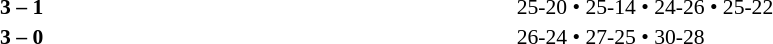<table width=100% cellspacing=1>
<tr>
<th width=20%></th>
<th width=12%></th>
<th width=20%></th>
<th width=33%></th>
<td></td>
</tr>
<tr style=font-size:90%>
<td align=right></td>
<td align=center><strong>3 – 1</strong></td>
<td></td>
<td>25-20 • 25-14 • 24-26 • 25-22</td>
<td></td>
</tr>
<tr style=font-size:90%>
<td align=right></td>
<td align=center><strong>3 – 0</strong></td>
<td></td>
<td>26-24 • 27-25 • 30-28</td>
</tr>
</table>
